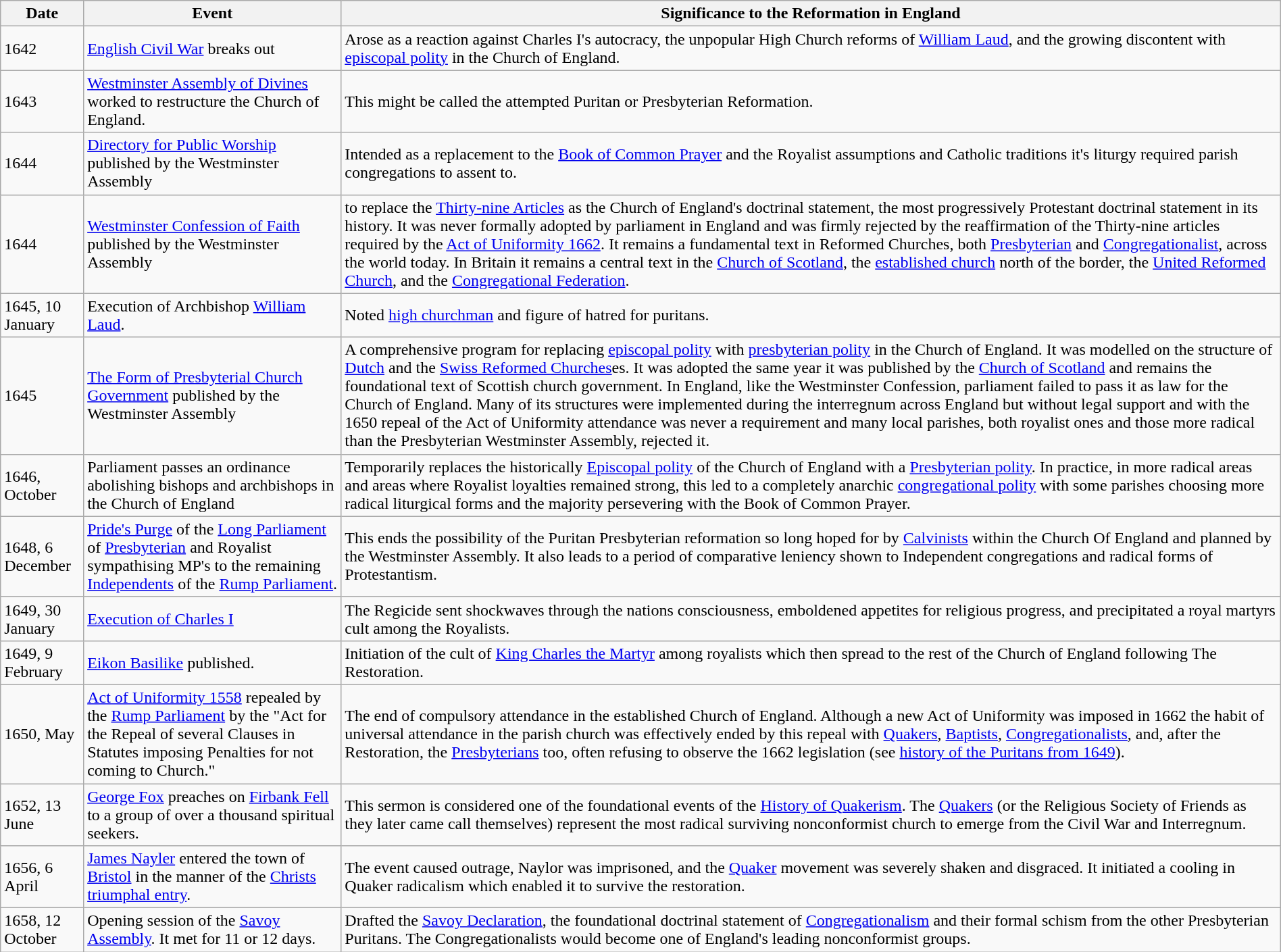<table class="wikitable" width="100%">
<tr>
<th>Date</th>
<th>Event</th>
<th>Significance to the Reformation in England</th>
</tr>
<tr>
<td>1642</td>
<td><a href='#'>English Civil War</a> breaks out</td>
<td>Arose as a reaction against Charles I's autocracy, the unpopular High Church reforms of <a href='#'>William Laud</a>, and the growing discontent with <a href='#'>episcopal polity</a> in the Church of England.</td>
</tr>
<tr>
<td>1643</td>
<td><a href='#'>Westminster Assembly of Divines</a> worked to restructure the Church of England.</td>
<td>This might be called the attempted Puritan or Presbyterian Reformation.</td>
</tr>
<tr>
<td>1644</td>
<td><a href='#'>Directory for Public Worship</a> published by the Westminster Assembly</td>
<td>Intended as a replacement to the <a href='#'>Book of Common Prayer</a> and the Royalist assumptions and Catholic traditions it's liturgy required parish congregations to assent to.</td>
</tr>
<tr>
<td>1644</td>
<td><a href='#'>Westminster Confession of Faith</a> published by the Westminster Assembly</td>
<td>to replace the <a href='#'>Thirty-nine Articles</a> as the Church of England's doctrinal statement, the most progressively Protestant doctrinal statement in its history. It was never formally adopted by parliament in England and was firmly rejected by the reaffirmation of the Thirty-nine articles required by the <a href='#'>Act of Uniformity 1662</a>. It remains a fundamental text in Reformed Churches, both <a href='#'>Presbyterian</a> and <a href='#'>Congregationalist</a>, across the world today. In Britain it remains a central text in the <a href='#'>Church of Scotland</a>, the <a href='#'>established church</a> north of the border, the <a href='#'>United Reformed Church</a>, and the <a href='#'>Congregational Federation</a>.</td>
</tr>
<tr>
<td>1645, 10 January</td>
<td>Execution of Archbishop <a href='#'>William Laud</a>.</td>
<td>Noted <a href='#'>high churchman</a> and figure of hatred for puritans.</td>
</tr>
<tr>
<td>1645</td>
<td><a href='#'>The Form of Presbyterial Church Government</a> published by the Westminster Assembly</td>
<td>A comprehensive program for replacing <a href='#'>episcopal polity</a> with <a href='#'>presbyterian polity</a> in the Church of England. It was modelled on the structure of <a href='#'>Dutch</a> and the <a href='#'>Swiss Reformed Churches</a>es. It was adopted the same year it was published by the <a href='#'>Church of Scotland</a> and remains the foundational text of Scottish church government. In England, like the Westminster Confession, parliament failed to pass it as law for the Church of England. Many of its structures were implemented during the interregnum across England but without legal support and with the 1650 repeal of the Act of Uniformity attendance was never a requirement and many local parishes, both royalist ones and those more radical than the Presbyterian Westminster Assembly, rejected it.</td>
</tr>
<tr>
<td>1646, October</td>
<td>Parliament passes an ordinance abolishing bishops and archbishops in the Church of England</td>
<td>Temporarily replaces the historically <a href='#'>Episcopal polity</a> of the Church of England with a <a href='#'>Presbyterian polity</a>.  In practice, in more radical areas and areas where Royalist loyalties remained strong, this led to a completely anarchic <a href='#'>congregational polity</a> with some parishes choosing more radical liturgical forms and the majority persevering with the Book of Common Prayer.</td>
</tr>
<tr>
<td>1648, 6 December</td>
<td><a href='#'>Pride's Purge</a> of the <a href='#'>Long Parliament</a> of <a href='#'>Presbyterian</a> and Royalist sympathising MP's to the remaining <a href='#'>Independents</a> of the <a href='#'>Rump Parliament</a>.</td>
<td>This ends the possibility of the Puritan Presbyterian reformation so long hoped for by <a href='#'>Calvinists</a> within the Church Of England and planned by the Westminster Assembly. It also leads to a period of comparative leniency shown to Independent congregations and radical forms of Protestantism.</td>
</tr>
<tr>
<td>1649, 30 January</td>
<td><a href='#'>Execution of Charles I</a></td>
<td>The Regicide sent shockwaves through the nations consciousness, emboldened appetites for religious progress, and precipitated a royal martyrs cult among the Royalists.</td>
</tr>
<tr>
<td>1649, 9 February</td>
<td><a href='#'>Eikon Basilike</a> published.</td>
<td>Initiation of the cult of <a href='#'>King Charles the Martyr</a> among royalists which then spread to the rest of the Church of England following The Restoration.</td>
</tr>
<tr>
<td>1650, May</td>
<td><a href='#'>Act of Uniformity 1558</a> repealed by the <a href='#'>Rump Parliament</a> by the "Act for the Repeal of several Clauses in Statutes imposing Penalties for not coming to Church."</td>
<td>The end of compulsory attendance in the established Church of England. Although a new Act of Uniformity was imposed in 1662 the habit of universal attendance in the parish church was effectively ended by this repeal with <a href='#'>Quakers</a>, <a href='#'>Baptists</a>, <a href='#'>Congregationalists</a>, and, after the Restoration, the <a href='#'>Presbyterians</a> too, often refusing to observe the 1662 legislation (see <a href='#'>history of the Puritans from 1649</a>).</td>
</tr>
<tr>
<td>1652, 13 June</td>
<td><a href='#'>George Fox</a> preaches on <a href='#'>Firbank Fell</a> to a group of over a thousand spiritual seekers.</td>
<td>This sermon is considered one of the  foundational events of the <a href='#'>History of Quakerism</a>. The <a href='#'>Quakers</a> (or the Religious Society of Friends as they later came call themselves) represent the most radical surviving nonconformist church to emerge from the Civil War and Interregnum.</td>
</tr>
<tr>
<td>1656, 6 April</td>
<td><a href='#'>James Nayler</a> entered the town of <a href='#'>Bristol</a> in the manner of the <a href='#'>Christs triumphal entry</a>.</td>
<td>The event caused outrage, Naylor was imprisoned, and the <a href='#'>Quaker</a> movement was severely shaken and disgraced. It initiated a cooling in Quaker radicalism which enabled it to survive the restoration.</td>
</tr>
<tr>
<td>1658, 12 October</td>
<td>Opening session of the <a href='#'>Savoy Assembly</a>. It met for 11 or 12 days.</td>
<td>Drafted the <a href='#'>Savoy Declaration</a>, the foundational doctrinal statement of <a href='#'>Congregationalism</a> and their formal schism from the other Presbyterian Puritans. The Congregationalists would become one of England's leading nonconformist groups.</td>
</tr>
</table>
